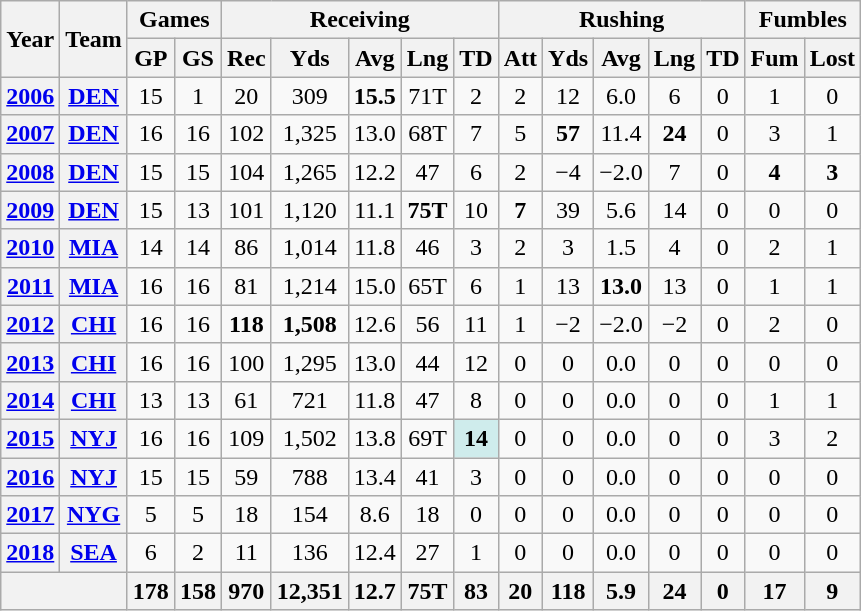<table class=wikitable style="text-align:center;">
<tr>
<th rowspan="2">Year</th>
<th rowspan="2">Team</th>
<th colspan="2">Games</th>
<th colspan="5">Receiving</th>
<th colspan="5">Rushing</th>
<th colspan="2">Fumbles</th>
</tr>
<tr>
<th>GP</th>
<th>GS</th>
<th>Rec</th>
<th>Yds</th>
<th>Avg</th>
<th>Lng</th>
<th>TD</th>
<th>Att</th>
<th>Yds</th>
<th>Avg</th>
<th>Lng</th>
<th>TD</th>
<th>Fum</th>
<th>Lost</th>
</tr>
<tr>
<th><a href='#'>2006</a></th>
<th><a href='#'>DEN</a></th>
<td>15</td>
<td>1</td>
<td>20</td>
<td>309</td>
<td><strong>15.5</strong></td>
<td>71T</td>
<td>2</td>
<td>2</td>
<td>12</td>
<td>6.0</td>
<td>6</td>
<td>0</td>
<td>1</td>
<td>0</td>
</tr>
<tr>
<th><a href='#'>2007</a></th>
<th><a href='#'>DEN</a></th>
<td>16</td>
<td>16</td>
<td>102</td>
<td>1,325</td>
<td>13.0</td>
<td>68T</td>
<td>7</td>
<td>5</td>
<td><strong>57</strong></td>
<td>11.4</td>
<td><strong>24</strong></td>
<td>0</td>
<td>3</td>
<td>1</td>
</tr>
<tr>
<th><a href='#'>2008</a></th>
<th><a href='#'>DEN</a></th>
<td>15</td>
<td>15</td>
<td>104</td>
<td>1,265</td>
<td>12.2</td>
<td>47</td>
<td>6</td>
<td>2</td>
<td>−4</td>
<td>−2.0</td>
<td>7</td>
<td>0</td>
<td><strong>4</strong></td>
<td><strong>3</strong></td>
</tr>
<tr>
<th><a href='#'>2009</a></th>
<th><a href='#'>DEN</a></th>
<td>15</td>
<td>13</td>
<td>101</td>
<td>1,120</td>
<td>11.1</td>
<td><strong>75T</strong></td>
<td>10</td>
<td><strong>7</strong></td>
<td>39</td>
<td>5.6</td>
<td>14</td>
<td>0</td>
<td>0</td>
<td>0</td>
</tr>
<tr>
<th><a href='#'>2010</a></th>
<th><a href='#'>MIA</a></th>
<td>14</td>
<td>14</td>
<td>86</td>
<td>1,014</td>
<td>11.8</td>
<td>46</td>
<td>3</td>
<td>2</td>
<td>3</td>
<td>1.5</td>
<td>4</td>
<td>0</td>
<td>2</td>
<td>1</td>
</tr>
<tr>
<th><a href='#'>2011</a></th>
<th><a href='#'>MIA</a></th>
<td>16</td>
<td>16</td>
<td>81</td>
<td>1,214</td>
<td>15.0</td>
<td>65T</td>
<td>6</td>
<td>1</td>
<td>13</td>
<td><strong>13.0</strong></td>
<td>13</td>
<td>0</td>
<td>1</td>
<td>1</td>
</tr>
<tr>
<th><a href='#'>2012</a></th>
<th><a href='#'>CHI</a></th>
<td>16</td>
<td>16</td>
<td><strong>118</strong></td>
<td><strong>1,508</strong></td>
<td>12.6</td>
<td>56</td>
<td>11</td>
<td>1</td>
<td>−2</td>
<td>−2.0</td>
<td>−2</td>
<td>0</td>
<td>2</td>
<td>0</td>
</tr>
<tr>
<th><a href='#'>2013</a></th>
<th><a href='#'>CHI</a></th>
<td>16</td>
<td>16</td>
<td>100</td>
<td>1,295</td>
<td>13.0</td>
<td>44</td>
<td>12</td>
<td>0</td>
<td>0</td>
<td>0.0</td>
<td>0</td>
<td>0</td>
<td>0</td>
<td>0</td>
</tr>
<tr>
<th><a href='#'>2014</a></th>
<th><a href='#'>CHI</a></th>
<td>13</td>
<td>13</td>
<td>61</td>
<td>721</td>
<td>11.8</td>
<td>47</td>
<td>8</td>
<td>0</td>
<td>0</td>
<td>0.0</td>
<td>0</td>
<td>0</td>
<td>1</td>
<td>1</td>
</tr>
<tr>
<th><a href='#'>2015</a></th>
<th><a href='#'>NYJ</a></th>
<td>16</td>
<td>16</td>
<td>109</td>
<td>1,502</td>
<td>13.8</td>
<td>69T</td>
<td style="background:#cfecec"><strong>14</strong></td>
<td>0</td>
<td>0</td>
<td>0.0</td>
<td>0</td>
<td>0</td>
<td>3</td>
<td>2</td>
</tr>
<tr>
<th><a href='#'>2016</a></th>
<th><a href='#'>NYJ</a></th>
<td>15</td>
<td>15</td>
<td>59</td>
<td>788</td>
<td>13.4</td>
<td>41</td>
<td>3</td>
<td>0</td>
<td>0</td>
<td>0.0</td>
<td>0</td>
<td>0</td>
<td>0</td>
<td>0</td>
</tr>
<tr>
<th><a href='#'>2017</a></th>
<th><a href='#'>NYG</a></th>
<td>5</td>
<td>5</td>
<td>18</td>
<td>154</td>
<td>8.6</td>
<td>18</td>
<td>0</td>
<td>0</td>
<td>0</td>
<td>0.0</td>
<td>0</td>
<td>0</td>
<td>0</td>
<td>0</td>
</tr>
<tr>
<th><a href='#'>2018</a></th>
<th><a href='#'>SEA</a></th>
<td>6</td>
<td>2</td>
<td>11</td>
<td>136</td>
<td>12.4</td>
<td>27</td>
<td>1</td>
<td>0</td>
<td>0</td>
<td>0.0</td>
<td>0</td>
<td>0</td>
<td>0</td>
<td>0</td>
</tr>
<tr>
<th colspan="2"></th>
<th>178</th>
<th>158</th>
<th>970</th>
<th>12,351</th>
<th>12.7</th>
<th>75T</th>
<th>83</th>
<th>20</th>
<th>118</th>
<th>5.9</th>
<th>24</th>
<th>0</th>
<th>17</th>
<th>9</th>
</tr>
</table>
